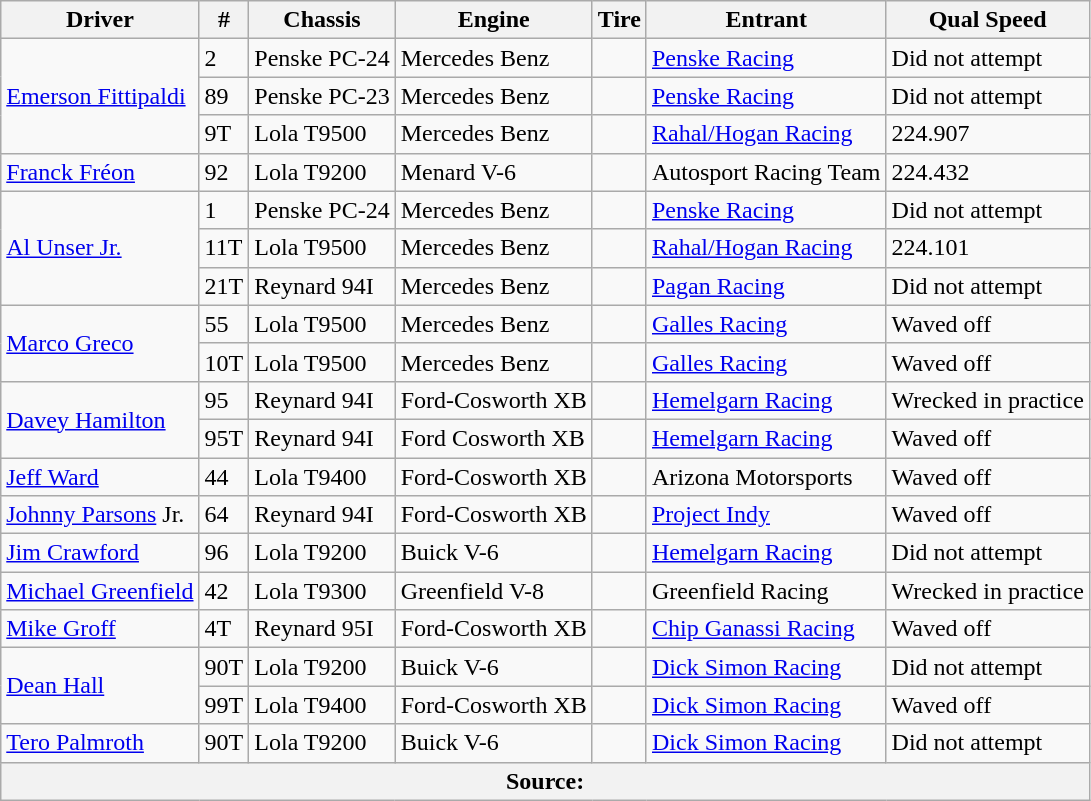<table class="wikitable">
<tr>
<th>Driver</th>
<th>#</th>
<th>Chassis</th>
<th>Engine</th>
<th>Tire</th>
<th>Entrant</th>
<th>Qual Speed</th>
</tr>
<tr>
<td rowspan=3 vertalign="center"> <a href='#'>Emerson Fittipaldi</a> <strong></strong></td>
<td>2</td>
<td>Penske PC-24</td>
<td>Mercedes Benz</td>
<td align=center></td>
<td><a href='#'>Penske Racing</a></td>
<td>Did not attempt</td>
</tr>
<tr>
<td>89</td>
<td>Penske PC-23</td>
<td>Mercedes Benz</td>
<td align=center></td>
<td><a href='#'>Penske Racing</a></td>
<td>Did not attempt</td>
</tr>
<tr>
<td>9T</td>
<td>Lola T9500</td>
<td>Mercedes Benz</td>
<td align=center></td>
<td><a href='#'>Rahal/Hogan Racing</a></td>
<td>224.907</td>
</tr>
<tr>
<td> <a href='#'>Franck Fréon</a> <strong></strong></td>
<td>92</td>
<td>Lola T9200</td>
<td>Menard V-6</td>
<td align=center></td>
<td>Autosport Racing Team</td>
<td>224.432</td>
</tr>
<tr>
<td rowspan=3 vertalign="center"> <a href='#'>Al Unser Jr.</a> <strong></strong></td>
<td>1</td>
<td>Penske PC-24</td>
<td>Mercedes Benz</td>
<td align=center></td>
<td><a href='#'>Penske Racing</a></td>
<td>Did not attempt</td>
</tr>
<tr>
<td>11T</td>
<td>Lola T9500</td>
<td>Mercedes Benz</td>
<td align=center></td>
<td><a href='#'>Rahal/Hogan Racing</a></td>
<td>224.101</td>
</tr>
<tr>
<td>21T</td>
<td>Reynard 94I</td>
<td>Mercedes Benz</td>
<td align=center></td>
<td><a href='#'>Pagan Racing</a></td>
<td>Did not attempt</td>
</tr>
<tr>
<td rowspan=2 vertalign="center"> <a href='#'>Marco Greco</a></td>
<td>55</td>
<td>Lola T9500</td>
<td>Mercedes Benz</td>
<td align=center></td>
<td><a href='#'>Galles Racing</a></td>
<td>Waved off</td>
</tr>
<tr>
<td>10T</td>
<td>Lola T9500</td>
<td>Mercedes Benz</td>
<td align=center></td>
<td><a href='#'>Galles Racing</a></td>
<td>Waved off</td>
</tr>
<tr>
<td rowspan=2 vertalign="center"> <a href='#'>Davey Hamilton</a> <strong></strong></td>
<td>95</td>
<td>Reynard 94I</td>
<td>Ford-Cosworth XB</td>
<td align=center></td>
<td><a href='#'>Hemelgarn Racing</a></td>
<td>Wrecked in practice</td>
</tr>
<tr>
<td>95T</td>
<td>Reynard 94I</td>
<td>Ford Cosworth XB</td>
<td align=center></td>
<td><a href='#'>Hemelgarn Racing</a></td>
<td>Waved off</td>
</tr>
<tr>
<td> <a href='#'>Jeff Ward</a> <strong></strong></td>
<td>44</td>
<td>Lola T9400</td>
<td>Ford-Cosworth XB</td>
<td align=center></td>
<td>Arizona Motorsports</td>
<td>Waved off</td>
</tr>
<tr>
<td> <a href='#'>Johnny Parsons</a> Jr.</td>
<td>64</td>
<td>Reynard 94I</td>
<td>Ford-Cosworth XB</td>
<td align=center></td>
<td><a href='#'>Project Indy</a></td>
<td>Waved off</td>
</tr>
<tr>
<td> <a href='#'>Jim Crawford</a></td>
<td>96</td>
<td>Lola T9200</td>
<td>Buick V-6</td>
<td align=center></td>
<td><a href='#'>Hemelgarn Racing</a></td>
<td>Did not attempt</td>
</tr>
<tr>
<td> <a href='#'>Michael Greenfield</a> <strong></strong></td>
<td>42</td>
<td>Lola T9300</td>
<td>Greenfield V-8</td>
<td align=center></td>
<td>Greenfield Racing</td>
<td>Wrecked in practice</td>
</tr>
<tr>
<td> <a href='#'>Mike Groff</a></td>
<td>4T</td>
<td>Reynard 95I</td>
<td>Ford-Cosworth XB</td>
<td align=center></td>
<td><a href='#'>Chip Ganassi Racing</a></td>
<td>Waved off</td>
</tr>
<tr>
<td rowspan=2 vertalign="center"> <a href='#'>Dean Hall</a></td>
<td>90T</td>
<td>Lola T9200</td>
<td>Buick V-6</td>
<td align=center></td>
<td><a href='#'>Dick Simon Racing</a></td>
<td>Did not attempt</td>
</tr>
<tr>
<td>99T</td>
<td>Lola T9400</td>
<td>Ford-Cosworth XB</td>
<td align=center></td>
<td><a href='#'>Dick Simon Racing</a></td>
<td>Waved off</td>
</tr>
<tr>
<td> <a href='#'>Tero Palmroth</a></td>
<td>90T</td>
<td>Lola T9200</td>
<td>Buick V-6</td>
<td align=center></td>
<td><a href='#'>Dick Simon Racing</a></td>
<td>Did not attempt</td>
</tr>
<tr>
<th colspan=7>Source:</th>
</tr>
</table>
